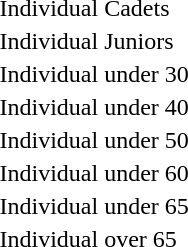<table>
<tr>
<td rowspan=2>Individual Cadets</td>
<td rowspan=2></td>
<td rowspan=2></td>
<td></td>
</tr>
<tr>
<td></td>
</tr>
<tr>
<td rowspan=2>Individual Juniors</td>
<td rowspan=2></td>
<td rowspan=2></td>
<td></td>
</tr>
<tr>
<td></td>
</tr>
<tr>
<td rowspan=2>Individual under 30</td>
<td rowspan=2></td>
<td rowspan=2></td>
<td></td>
</tr>
<tr>
<td></td>
</tr>
<tr>
<td rowspan=2>Individual under 40</td>
<td rowspan=2></td>
<td rowspan=2></td>
<td></td>
</tr>
<tr>
<td></td>
</tr>
<tr>
<td rowspan=2>Individual under 50</td>
<td rowspan=2></td>
<td rowspan=2></td>
<td></td>
</tr>
<tr>
<td></td>
</tr>
<tr>
<td rowspan=2>Individual under 60</td>
<td rowspan=2></td>
<td rowspan=2></td>
<td></td>
</tr>
<tr>
<td></td>
</tr>
<tr>
<td rowspan=2>Individual under 65</td>
<td rowspan=2></td>
<td rowspan=2></td>
<td></td>
</tr>
<tr>
<td></td>
</tr>
<tr>
<td rowspan=2>Individual over 65</td>
<td rowspan=2></td>
<td rowspan=2></td>
<td></td>
</tr>
</table>
